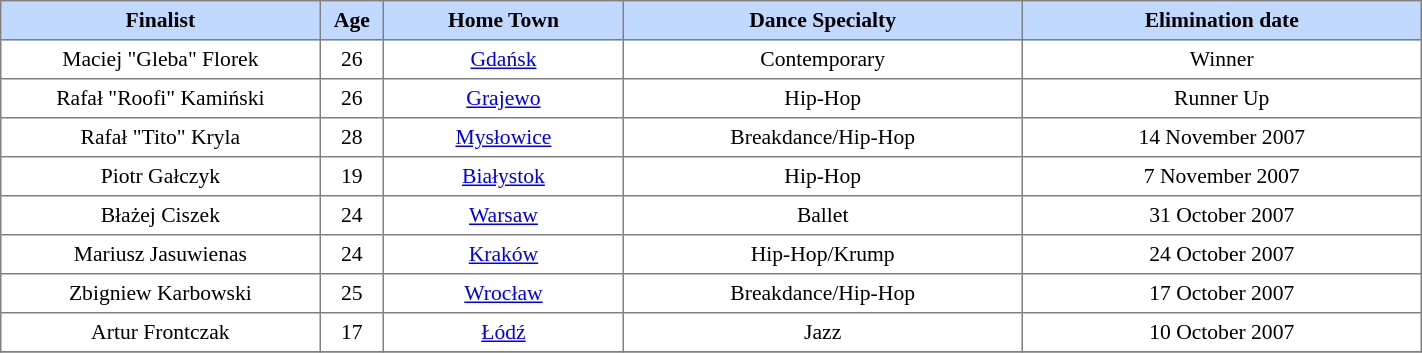<table border="1" cellpadding="4" cellspacing="0" style="text-align:center; font-size:90%; border-collapse:collapse;" width=75%>
<tr style="background:#C1D8FF;">
<th width=20%>Finalist</th>
<th width=4%; align=center>Age</th>
<th width=15%>Home Town</th>
<th width=25%>Dance Specialty</th>
<th width=25%>Elimination date</th>
</tr>
<tr>
<td>Maciej "Gleba" Florek</td>
<td>26</td>
<td><a href='#'>Gdańsk</a></td>
<td>Contemporary</td>
<td>Winner</td>
</tr>
<tr>
<td>Rafał "Roofi" Kamiński</td>
<td>26</td>
<td><a href='#'>Grajewo</a></td>
<td>Hip-Hop</td>
<td>Runner Up</td>
</tr>
<tr>
<td>Rafał "Tito" Kryla</td>
<td>28</td>
<td><a href='#'>Mysłowice</a></td>
<td>Breakdance/Hip-Hop</td>
<td>14 November 2007</td>
</tr>
<tr>
<td>Piotr Gałczyk</td>
<td>19</td>
<td><a href='#'>Białystok</a></td>
<td>Hip-Hop</td>
<td>7 November 2007</td>
</tr>
<tr>
<td>Błażej Ciszek</td>
<td>24</td>
<td><a href='#'>Warsaw</a></td>
<td>Ballet</td>
<td>31 October 2007</td>
</tr>
<tr>
<td>Mariusz Jasuwienas</td>
<td>24</td>
<td><a href='#'>Kraków</a></td>
<td>Hip-Hop/Krump</td>
<td>24 October 2007</td>
</tr>
<tr>
<td>Zbigniew Karbowski</td>
<td>25</td>
<td><a href='#'>Wrocław</a></td>
<td>Breakdance/Hip-Hop</td>
<td>17 October 2007</td>
</tr>
<tr>
<td>Artur Frontczak</td>
<td>17</td>
<td><a href='#'>Łódź</a></td>
<td>Jazz</td>
<td>10 October 2007</td>
</tr>
<tr>
</tr>
</table>
